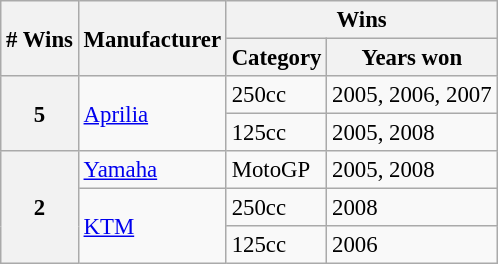<table class="wikitable" style="font-size: 95%;">
<tr>
<th rowspan=2># Wins</th>
<th rowspan=2>Manufacturer</th>
<th colspan=2>Wins</th>
</tr>
<tr>
<th>Category</th>
<th>Years won</th>
</tr>
<tr>
<th rowspan=2>5</th>
<td rowspan=2> <a href='#'>Aprilia</a></td>
<td>250cc</td>
<td>2005, 2006, 2007</td>
</tr>
<tr>
<td>125cc</td>
<td>2005, 2008</td>
</tr>
<tr>
<th rowspan=3>2</th>
<td> <a href='#'>Yamaha</a></td>
<td>MotoGP</td>
<td>2005, 2008</td>
</tr>
<tr>
<td rowspan=2> <a href='#'>KTM</a></td>
<td>250cc</td>
<td>2008</td>
</tr>
<tr>
<td>125cc</td>
<td>2006</td>
</tr>
</table>
